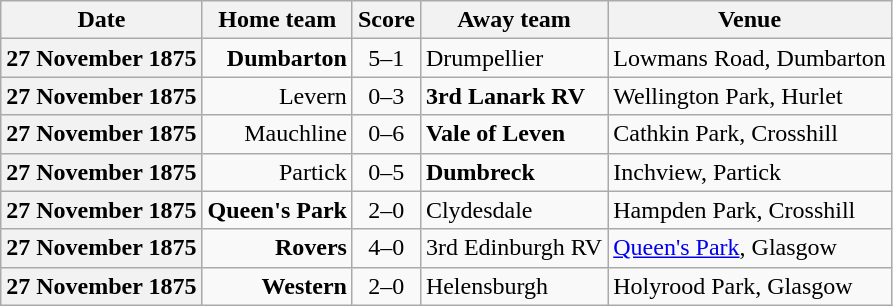<table class="wikitable football-result-list" style="max-width: 80em; text-align: center">
<tr>
<th scope="col">Date</th>
<th scope="col">Home team</th>
<th scope="col">Score</th>
<th scope="col">Away team</th>
<th scope="col">Venue</th>
</tr>
<tr>
<th scope="row">27 November 1875</th>
<td align=right><strong>Dumbarton</strong></td>
<td>5–1</td>
<td align=left>Drumpellier</td>
<td align=left>Lowmans Road, Dumbarton</td>
</tr>
<tr>
<th scope="row">27 November 1875</th>
<td align=right>Levern</td>
<td>0–3</td>
<td align=left><strong>3rd Lanark RV</strong></td>
<td align=left>Wellington Park, Hurlet</td>
</tr>
<tr>
<th scope="row">27 November 1875</th>
<td align=right>Mauchline</td>
<td>0–6</td>
<td align=left><strong>Vale of Leven</strong></td>
<td align=left>Cathkin Park, Crosshill</td>
</tr>
<tr>
<th scope="row">27 November 1875</th>
<td align=right>Partick</td>
<td>0–5</td>
<td align=left><strong>Dumbreck</strong></td>
<td align=left>Inchview, Partick</td>
</tr>
<tr>
<th scope="row">27 November 1875</th>
<td align=right><strong>Queen's Park</strong></td>
<td>2–0</td>
<td align=left>Clydesdale</td>
<td align=left>Hampden Park, Crosshill</td>
</tr>
<tr>
<th scope="row">27 November 1875</th>
<td align=right><strong>Rovers</strong></td>
<td>4–0</td>
<td align=left>3rd Edinburgh RV</td>
<td align=left><a href='#'>Queen's Park</a>, Glasgow</td>
</tr>
<tr>
<th scope="row">27 November 1875</th>
<td align=right><strong>Western</strong></td>
<td>2–0</td>
<td align=left>Helensburgh</td>
<td align=left>Holyrood Park, Glasgow</td>
</tr>
</table>
